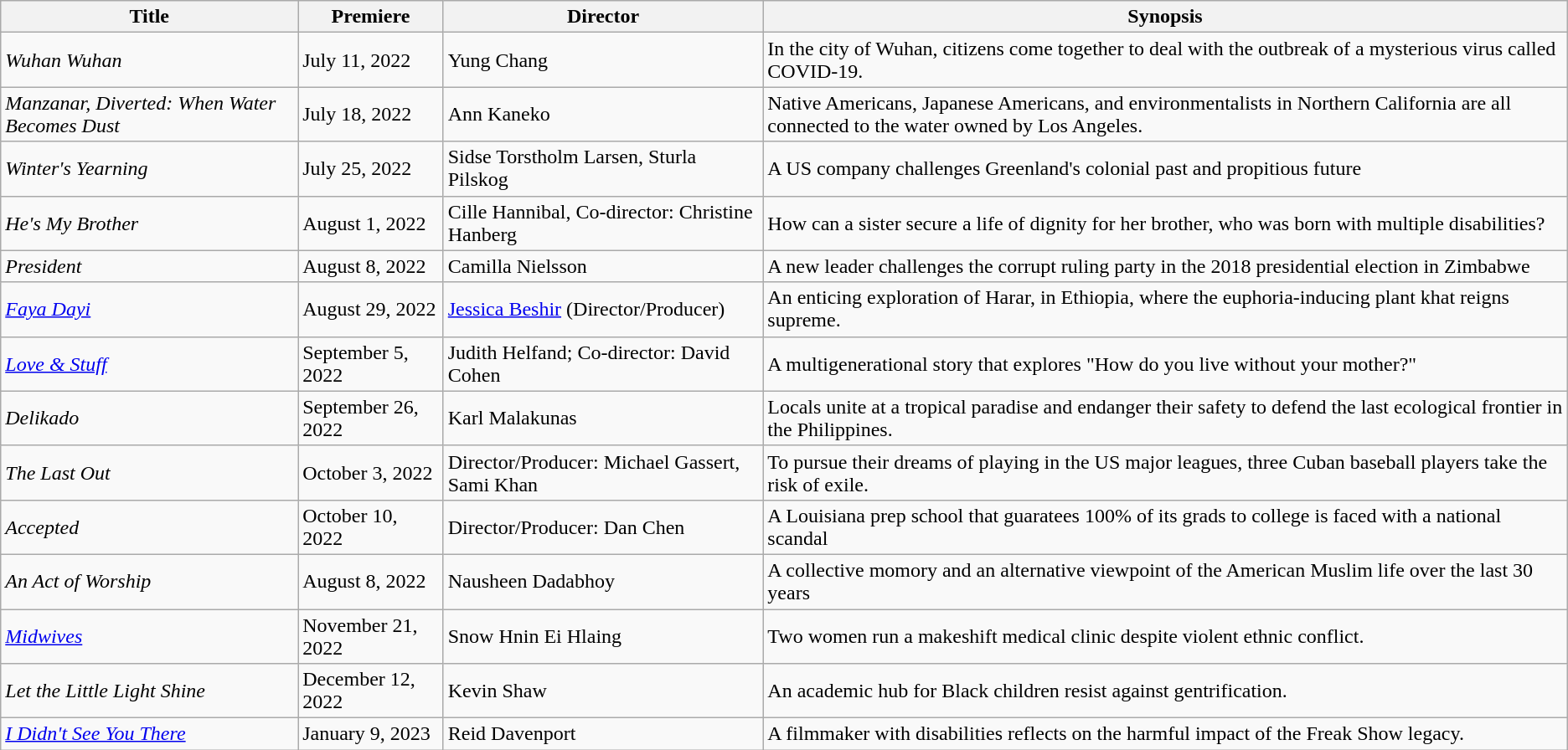<table class="wikitable sortable">
<tr>
<th>Title</th>
<th>Premiere</th>
<th>Director</th>
<th>Synopsis</th>
</tr>
<tr>
<td><em>Wuhan Wuhan</em></td>
<td>July 11, 2022</td>
<td>Yung Chang</td>
<td>In the city of Wuhan, citizens come together to deal with the outbreak of a mysterious virus called COVID-19.</td>
</tr>
<tr>
<td><em>Manzanar, Diverted: When Water Becomes Dust</em></td>
<td>July 18, 2022</td>
<td>Ann Kaneko</td>
<td>Native Americans, Japanese Americans, and environmentalists in Northern California are all connected to the water owned by Los Angeles.</td>
</tr>
<tr>
<td><em>Winter's Yearning</em></td>
<td>July 25, 2022</td>
<td>Sidse Torstholm Larsen, Sturla Pilskog</td>
<td>A US company challenges Greenland's colonial past and propitious future</td>
</tr>
<tr>
<td><em>He's My Brother</em></td>
<td>August 1, 2022</td>
<td>Cille Hannibal, Co-director: Christine Hanberg</td>
<td>How can a sister secure a life of dignity for her brother, who was born with multiple disabilities?</td>
</tr>
<tr>
<td><em>President</em></td>
<td>August 8, 2022</td>
<td>Camilla Nielsson</td>
<td>A new leader challenges the corrupt ruling party in the 2018 presidential election in Zimbabwe</td>
</tr>
<tr>
<td><em><a href='#'>Faya Dayi</a></em></td>
<td>August 29, 2022</td>
<td><a href='#'>Jessica Beshir</a> (Director/Producer)</td>
<td>An enticing exploration of Harar, in Ethiopia, where the euphoria-inducing plant khat reigns supreme.</td>
</tr>
<tr>
<td><em><a href='#'>Love & Stuff</a></em></td>
<td>September 5, 2022</td>
<td>Judith Helfand; Co-director: David Cohen</td>
<td>A multigenerational story that explores "How do you live without your mother?"</td>
</tr>
<tr>
<td><em>Delikado</em></td>
<td>September 26, 2022</td>
<td>Karl Malakunas</td>
<td>Locals unite at a tropical paradise and endanger their safety to defend the last ecological frontier in the Philippines.</td>
</tr>
<tr>
<td><em>The Last Out</em></td>
<td>October 3, 2022</td>
<td>Director/Producer: Michael Gassert, Sami Khan</td>
<td>To pursue their dreams of playing in the US major leagues, three Cuban baseball players take the risk of exile.</td>
</tr>
<tr>
<td><em>Accepted</em></td>
<td>October 10, 2022</td>
<td>Director/Producer: Dan Chen</td>
<td>A Louisiana prep school that guaratees 100% of its grads to college is faced with a national scandal</td>
</tr>
<tr>
<td><em>An Act of Worship</em></td>
<td>August 8, 2022</td>
<td>Nausheen Dadabhoy</td>
<td>A collective momory and an alternative viewpoint of the American Muslim life over the last 30 years</td>
</tr>
<tr>
<td><em><a href='#'>Midwives</a></em></td>
<td>November 21, 2022</td>
<td>Snow Hnin Ei Hlaing</td>
<td>Two women run a makeshift medical clinic despite violent ethnic conflict.</td>
</tr>
<tr>
<td><em>Let the Little Light Shine</em></td>
<td>December 12, 2022</td>
<td>Kevin Shaw</td>
<td>An academic hub for Black children resist against gentrification.</td>
</tr>
<tr>
<td><em><a href='#'>I Didn't See You There</a></em></td>
<td>January 9, 2023</td>
<td>Reid Davenport</td>
<td>A filmmaker with disabilities reflects on the harmful impact of the Freak Show legacy.</td>
</tr>
</table>
